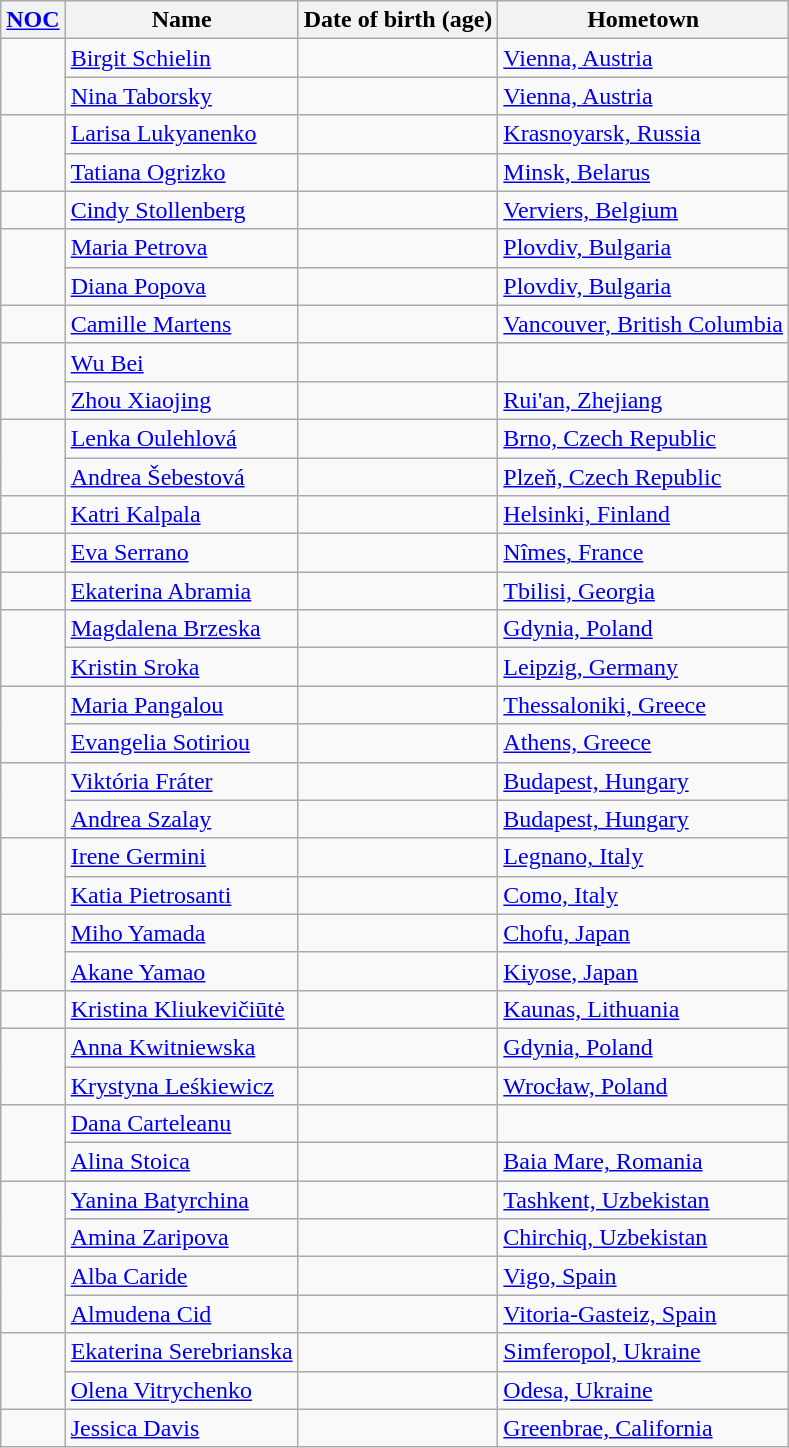<table class="wikitable sortable">
<tr>
<th><a href='#'>NOC</a></th>
<th>Name</th>
<th>Date of birth (age)</th>
<th>Hometown</th>
</tr>
<tr>
<td rowspan="2"></td>
<td><a href='#'>Birgit Schielin</a></td>
<td></td>
<td><a href='#'>Vienna, Austria</a></td>
</tr>
<tr>
<td><a href='#'>Nina Taborsky</a></td>
<td></td>
<td><a href='#'>Vienna, Austria</a></td>
</tr>
<tr>
<td rowspan="2"></td>
<td><a href='#'>Larisa Lukyanenko</a></td>
<td></td>
<td><a href='#'>Krasnoyarsk, Russia</a></td>
</tr>
<tr>
<td><a href='#'>Tatiana Ogrizko</a></td>
<td></td>
<td><a href='#'>Minsk, Belarus</a></td>
</tr>
<tr>
<td></td>
<td><a href='#'>Cindy Stollenberg</a></td>
<td></td>
<td><a href='#'>Verviers, Belgium</a></td>
</tr>
<tr>
<td rowspan="2"></td>
<td><a href='#'>Maria Petrova</a></td>
<td></td>
<td><a href='#'>Plovdiv, Bulgaria</a></td>
</tr>
<tr>
<td><a href='#'>Diana Popova</a></td>
<td></td>
<td><a href='#'>Plovdiv, Bulgaria</a></td>
</tr>
<tr>
<td></td>
<td><a href='#'>Camille Martens</a></td>
<td></td>
<td><a href='#'>Vancouver, British Columbia</a></td>
</tr>
<tr>
<td rowspan="2"></td>
<td><a href='#'>Wu Bei</a></td>
<td></td>
<td></td>
</tr>
<tr>
<td><a href='#'>Zhou Xiaojing</a></td>
<td></td>
<td><a href='#'>Rui'an, Zhejiang</a></td>
</tr>
<tr>
<td rowspan="2"></td>
<td><a href='#'>Lenka Oulehlová</a></td>
<td></td>
<td><a href='#'>Brno, Czech Republic</a></td>
</tr>
<tr>
<td><a href='#'>Andrea Šebestová</a></td>
<td></td>
<td><a href='#'>Plzeň, Czech Republic</a></td>
</tr>
<tr>
<td></td>
<td><a href='#'>Katri Kalpala</a></td>
<td></td>
<td><a href='#'>Helsinki, Finland</a></td>
</tr>
<tr>
<td></td>
<td><a href='#'>Eva Serrano</a></td>
<td></td>
<td><a href='#'>Nîmes, France</a></td>
</tr>
<tr>
<td></td>
<td><a href='#'>Ekaterina Abramia</a></td>
<td></td>
<td><a href='#'>Tbilisi, Georgia</a></td>
</tr>
<tr>
<td rowspan="2"></td>
<td><a href='#'>Magdalena Brzeska</a></td>
<td></td>
<td><a href='#'>Gdynia, Poland</a></td>
</tr>
<tr>
<td><a href='#'>Kristin Sroka</a></td>
<td></td>
<td><a href='#'>Leipzig, Germany</a></td>
</tr>
<tr>
<td rowspan="2"></td>
<td><a href='#'>Maria Pangalou</a></td>
<td></td>
<td><a href='#'>Thessaloniki, Greece</a></td>
</tr>
<tr>
<td><a href='#'>Evangelia Sotiriou</a></td>
<td></td>
<td><a href='#'>Athens, Greece</a></td>
</tr>
<tr>
<td rowspan="2"></td>
<td><a href='#'>Viktória Fráter</a></td>
<td></td>
<td><a href='#'>Budapest, Hungary</a></td>
</tr>
<tr>
<td><a href='#'>Andrea Szalay</a></td>
<td></td>
<td><a href='#'>Budapest, Hungary</a></td>
</tr>
<tr>
<td rowspan="2"></td>
<td><a href='#'>Irene Germini</a></td>
<td></td>
<td><a href='#'>Legnano, Italy</a></td>
</tr>
<tr>
<td><a href='#'>Katia Pietrosanti</a></td>
<td></td>
<td><a href='#'>Como, Italy</a></td>
</tr>
<tr>
<td rowspan="2"></td>
<td><a href='#'>Miho Yamada</a></td>
<td></td>
<td><a href='#'>Chofu, Japan</a></td>
</tr>
<tr>
<td><a href='#'>Akane Yamao</a></td>
<td></td>
<td><a href='#'>Kiyose, Japan</a></td>
</tr>
<tr>
<td></td>
<td><a href='#'>Kristina Kliukevičiūtė</a></td>
<td></td>
<td><a href='#'>Kaunas, Lithuania</a></td>
</tr>
<tr>
<td rowspan="2"></td>
<td><a href='#'>Anna Kwitniewska</a></td>
<td></td>
<td><a href='#'>Gdynia, Poland</a></td>
</tr>
<tr>
<td><a href='#'>Krystyna Leśkiewicz</a></td>
<td></td>
<td><a href='#'>Wrocław, Poland</a></td>
</tr>
<tr>
<td rowspan="2"></td>
<td><a href='#'>Dana Carteleanu</a></td>
<td></td>
<td></td>
</tr>
<tr>
<td><a href='#'>Alina Stoica</a></td>
<td></td>
<td><a href='#'>Baia Mare, Romania</a></td>
</tr>
<tr>
<td rowspan="2"></td>
<td><a href='#'>Yanina Batyrchina</a></td>
<td></td>
<td><a href='#'>Tashkent, Uzbekistan</a></td>
</tr>
<tr>
<td><a href='#'>Amina Zaripova</a></td>
<td></td>
<td><a href='#'>Chirchiq, Uzbekistan</a></td>
</tr>
<tr>
<td rowspan="2"></td>
<td><a href='#'>Alba Caride</a></td>
<td></td>
<td><a href='#'>Vigo, Spain</a></td>
</tr>
<tr>
<td><a href='#'>Almudena Cid</a></td>
<td></td>
<td><a href='#'>Vitoria-Gasteiz, Spain</a></td>
</tr>
<tr>
<td rowspan="2"></td>
<td><a href='#'>Ekaterina Serebrianska</a></td>
<td></td>
<td><a href='#'>Simferopol, Ukraine</a></td>
</tr>
<tr>
<td><a href='#'>Olena Vitrychenko</a></td>
<td></td>
<td><a href='#'>Odesa, Ukraine</a></td>
</tr>
<tr>
<td></td>
<td><a href='#'>Jessica Davis</a></td>
<td></td>
<td><a href='#'>Greenbrae, California</a></td>
</tr>
</table>
